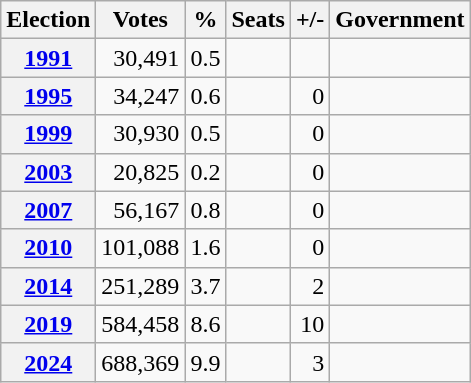<table class="wikitable" style="text-align:right;">
<tr>
<th>Election</th>
<th>Votes</th>
<th>%</th>
<th>Seats</th>
<th>+/-</th>
<th>Government</th>
</tr>
<tr>
<th><a href='#'>1991</a></th>
<td>30,491</td>
<td>0.5</td>
<td></td>
<td></td>
<td></td>
</tr>
<tr>
<th><a href='#'>1995</a></th>
<td>34,247</td>
<td>0.6</td>
<td></td>
<td> 0</td>
<td></td>
</tr>
<tr>
<th><a href='#'>1999</a></th>
<td>30,930</td>
<td>0.5</td>
<td></td>
<td> 0</td>
<td></td>
</tr>
<tr>
<th><a href='#'>2003</a></th>
<td>20,825</td>
<td>0.2</td>
<td></td>
<td> 0</td>
<td></td>
</tr>
<tr>
<th><a href='#'>2007</a></th>
<td>56,167</td>
<td>0.8</td>
<td></td>
<td> 0</td>
<td></td>
</tr>
<tr>
<th><a href='#'>2010</a></th>
<td>101,088</td>
<td>1.6</td>
<td></td>
<td> 0</td>
<td></td>
</tr>
<tr>
<th><a href='#'>2014</a></th>
<td>251,289</td>
<td>3.7</td>
<td></td>
<td> 2</td>
<td></td>
</tr>
<tr>
<th><a href='#'>2019</a></th>
<td>584,458</td>
<td>8.6</td>
<td></td>
<td> 10</td>
<td></td>
</tr>
<tr>
<th><a href='#'>2024</a></th>
<td>688,369</td>
<td>9.9</td>
<td></td>
<td> 3</td>
<td></td>
</tr>
</table>
